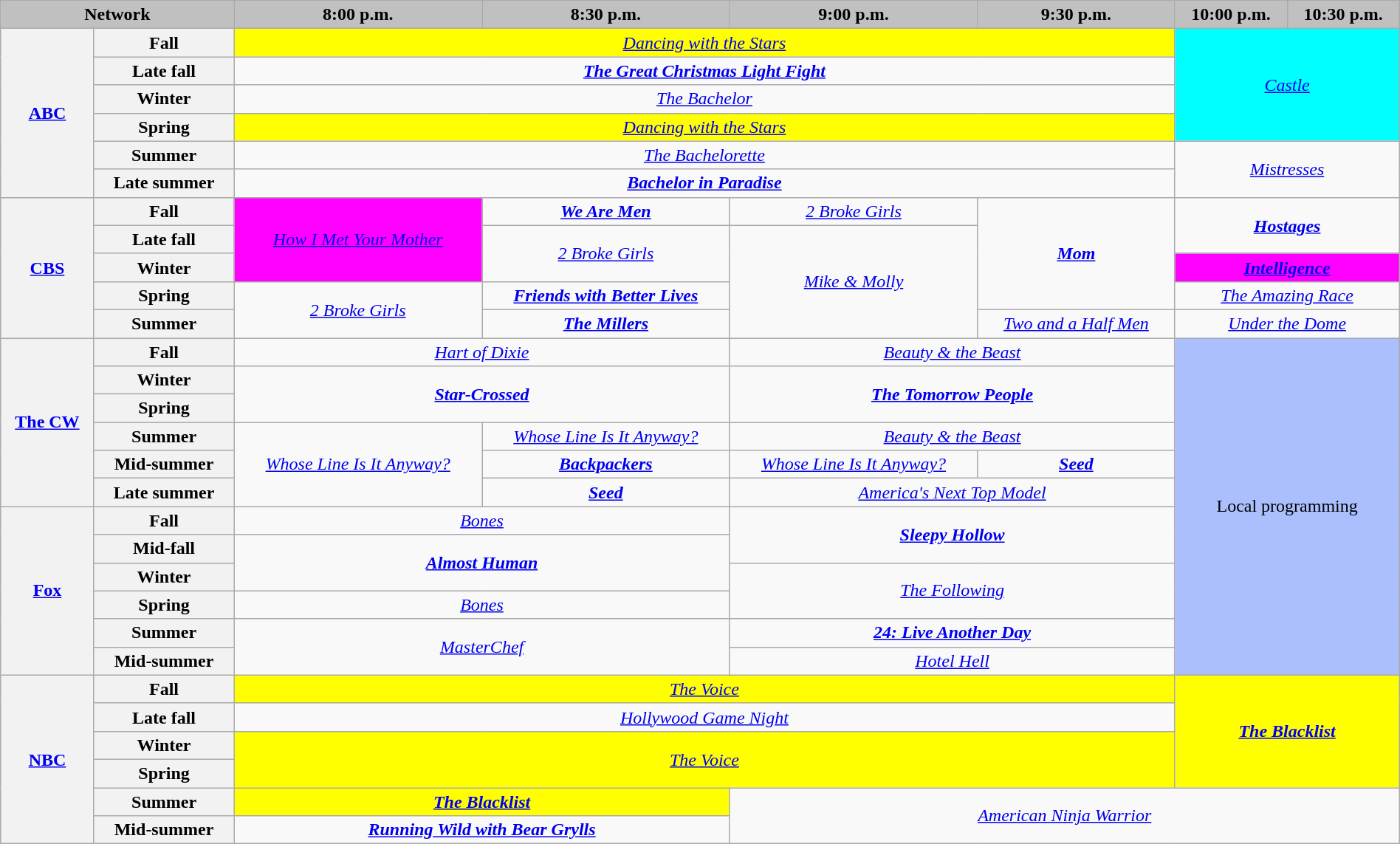<table class="wikitable" style="width:100%;margin-right:0;text-align:center">
<tr>
<th colspan="2" style="background-color:#C0C0C0;text-align:center">Network</th>
<th style="background-color:#C0C0C0;text-align:center">8:00 p.m.</th>
<th style="background-color:#C0C0C0;text-align:center">8:30 p.m.</th>
<th style="background-color:#C0C0C0;text-align:center">9:00 p.m.</th>
<th style="background-color:#C0C0C0;text-align:center">9:30 p.m.</th>
<th style="background-color:#C0C0C0;text-align:center">10:00 p.m.</th>
<th style="background-color:#C0C0C0;text-align:center">10:30 p.m.</th>
</tr>
<tr>
<th rowspan="6"><a href='#'>ABC</a></th>
<th>Fall</th>
<td style="background:#FFFF00;" colspan="4"><em><a href='#'>Dancing with the Stars</a></em> </td>
<td style="background:#00FFFF;" colspan="2" rowspan="4"><em><a href='#'>Castle</a></em> </td>
</tr>
<tr>
<th>Late fall</th>
<td colspan="4"><strong><em><a href='#'>The Great Christmas Light Fight</a></em></strong></td>
</tr>
<tr>
<th>Winter</th>
<td colspan="4"><em><a href='#'>The Bachelor</a></em></td>
</tr>
<tr>
<th>Spring</th>
<td style="background:#FFFF00;" colspan="4"><em><a href='#'>Dancing with the Stars</a></em> </td>
</tr>
<tr>
<th>Summer</th>
<td colspan="4"><em><a href='#'>The Bachelorette</a></em></td>
<td colspan="2" rowspan="2"><em><a href='#'>Mistresses</a></em></td>
</tr>
<tr>
<th>Late summer</th>
<td colspan="4"><strong><em><a href='#'>Bachelor in Paradise</a></em></strong></td>
</tr>
<tr>
<th rowspan="5"><a href='#'>CBS</a></th>
<th>Fall</th>
<td style="background:#FF00FF;" rowspan="3"><em><a href='#'>How I Met Your Mother</a></em> </td>
<td><strong><em><a href='#'>We Are Men</a></em></strong></td>
<td><em><a href='#'>2 Broke Girls</a></em></td>
<td rowspan="4"><strong><em><a href='#'>Mom</a></em></strong></td>
<td colspan="2" rowspan="2"><strong><em><a href='#'>Hostages</a></em></strong></td>
</tr>
<tr>
<th>Late fall</th>
<td rowspan="2"><em><a href='#'>2 Broke Girls</a></em></td>
<td rowspan="4"><em><a href='#'>Mike & Molly</a></em></td>
</tr>
<tr>
<th>Winter</th>
<td style="background:#FF00FF;" colspan="2"><strong><em><a href='#'>Intelligence</a></em></strong> </td>
</tr>
<tr>
<th>Spring</th>
<td rowspan="2"><em><a href='#'>2 Broke Girls</a></em></td>
<td><strong><em><a href='#'>Friends with Better Lives</a></em></strong></td>
<td colspan="2"><em><a href='#'>The Amazing Race</a></em></td>
</tr>
<tr>
<th>Summer</th>
<td><strong><em><a href='#'>The Millers</a></em></strong></td>
<td><em><a href='#'>Two and a Half Men</a></em></td>
<td colspan="2"><em><a href='#'>Under the Dome</a></em></td>
</tr>
<tr>
<th rowspan="6"><a href='#'>The CW</a></th>
<th>Fall</th>
<td colspan="2"><em><a href='#'>Hart of Dixie</a></em></td>
<td colspan="2"><em><a href='#'>Beauty & the Beast</a></em></td>
<td style="background:#abbfff;" colspan="2" rowspan="12">Local programming</td>
</tr>
<tr>
<th>Winter</th>
<td colspan="2" rowspan="2"><strong><em><a href='#'>Star-Crossed</a></em></strong></td>
<td colspan="2" rowspan="2"><strong><em><a href='#'>The Tomorrow People</a></em></strong></td>
</tr>
<tr>
<th>Spring</th>
</tr>
<tr>
<th>Summer</th>
<td rowspan="3"><em><a href='#'>Whose Line Is It Anyway?</a></em></td>
<td><em><a href='#'>Whose Line Is It Anyway?</a></em></td>
<td colspan="2"><em><a href='#'>Beauty & the Beast</a></em></td>
</tr>
<tr>
<th>Mid-summer</th>
<td><strong><em><a href='#'>Backpackers</a></em></strong></td>
<td><em><a href='#'>Whose Line Is It Anyway?</a></em></td>
<td><strong><em><a href='#'>Seed</a></em></strong></td>
</tr>
<tr>
<th>Late summer</th>
<td><strong><em><a href='#'>Seed</a></em></strong></td>
<td colspan="2"><em><a href='#'>America's Next Top Model</a></em></td>
</tr>
<tr>
<th rowspan="6"><a href='#'>Fox</a></th>
<th>Fall</th>
<td colspan="2"><em><a href='#'>Bones</a></em></td>
<td rowspan="2" colspan="2"><strong><em><a href='#'>Sleepy Hollow</a></em></strong></td>
</tr>
<tr>
<th>Mid-fall</th>
<td rowspan="2" colspan="2"><strong><em><a href='#'>Almost Human</a></em></strong></td>
</tr>
<tr>
<th>Winter</th>
<td rowspan="2" colspan="2"><em><a href='#'>The Following</a></em></td>
</tr>
<tr>
<th>Spring</th>
<td colspan="2"><em><a href='#'>Bones</a></em></td>
</tr>
<tr>
<th>Summer</th>
<td rowspan="2" colspan="2"><em><a href='#'>MasterChef</a></em></td>
<td colspan="2"><strong><em><a href='#'>24: Live Another Day</a></em></strong></td>
</tr>
<tr>
<th>Mid-summer</th>
<td colspan="2"><em><a href='#'>Hotel Hell</a></em></td>
</tr>
<tr>
<th rowspan="6"><a href='#'>NBC</a></th>
<th>Fall</th>
<td style="background:#FFFF00;" colspan="4"><em><a href='#'>The Voice</a></em> </td>
<td style="background:#FFFF00;" rowspan="4" colspan="2"><strong><em><a href='#'>The Blacklist</a></em></strong> </td>
</tr>
<tr>
<th>Late fall</th>
<td colspan="4"><em><a href='#'>Hollywood Game Night</a></em></td>
</tr>
<tr>
<th>Winter</th>
<td style="background:#FFFF00;" rowspan="2" colspan="4"><em><a href='#'>The Voice</a></em> </td>
</tr>
<tr>
<th>Spring</th>
</tr>
<tr>
<th>Summer</th>
<td style="background:#FFFF00;" colspan="2"><strong><em><a href='#'>The Blacklist</a></em></strong> </td>
<td rowspan="2" colspan="4"><em><a href='#'>American Ninja Warrior</a></em></td>
</tr>
<tr>
<th>Mid-summer</th>
<td colspan="2"><strong><em><a href='#'>Running Wild with Bear Grylls</a></em></strong></td>
</tr>
</table>
